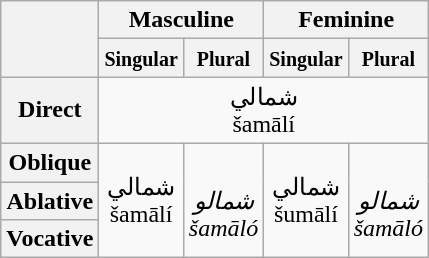<table class="wikitable" style="text-align: center">
<tr>
<th rowspan="2"></th>
<th colspan="2">Masculine</th>
<th colspan="2">Feminine</th>
</tr>
<tr>
<th style="border-right;"><small>Singular</small></th>
<th style="border-left;"><small>Plural</small></th>
<th style="border-right;"><small>Singular</small></th>
<th style="border-left;"><small>Plural</small></th>
</tr>
<tr>
<th>Direct</th>
<td colspan="4" style="border-right: none;">شمالي<br>šamālí</td>
</tr>
<tr>
<th>Oblique</th>
<td rowspan="3">شمالي<br>šamālí</td>
<td rowspan="3"><br><em>شمالو</em> <br><em>šamāló</em></td>
<td rowspan="3">شمالي<br>šumālí</td>
<td rowspan="3"><br><em>شمالو</em> <br><em>šamāló</em></td>
</tr>
<tr>
<th>Ablative</th>
</tr>
<tr>
<th>Vocative</th>
</tr>
</table>
